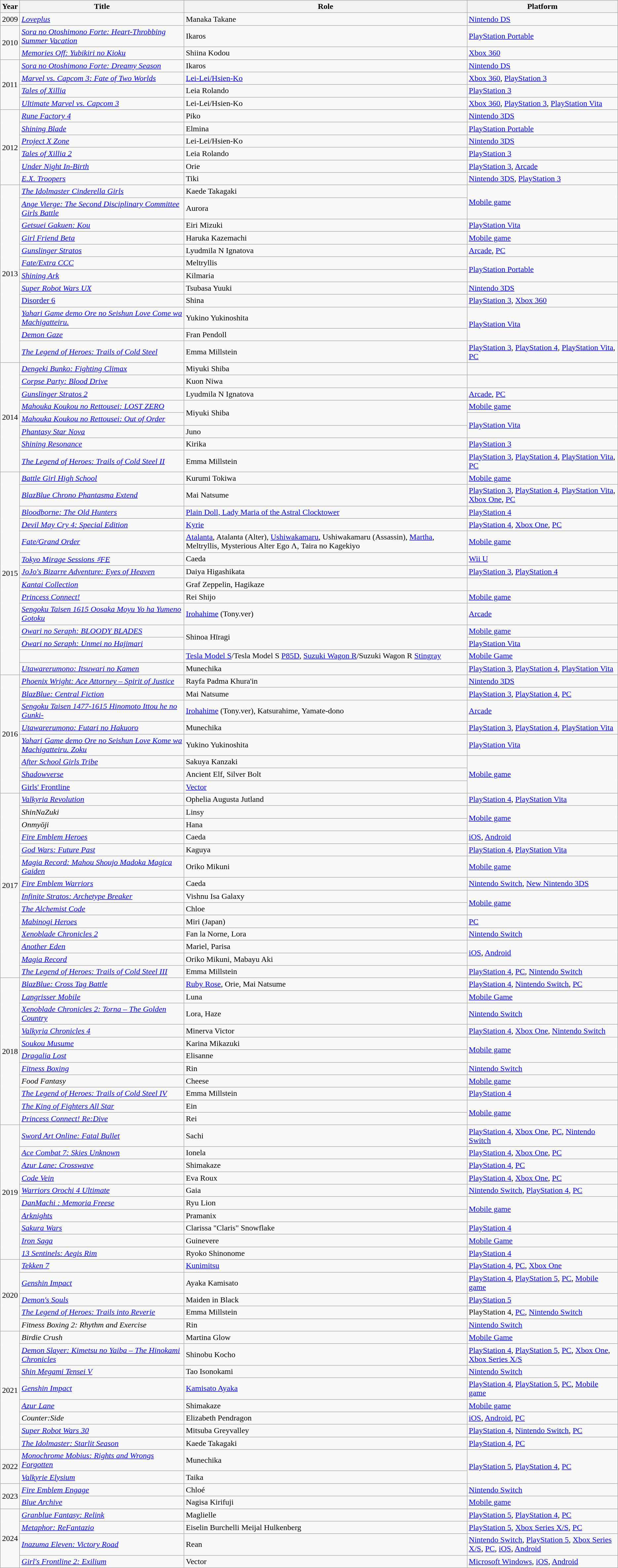<table class="wikitable">
<tr>
<th>Year</th>
<th>Title</th>
<th>Role</th>
<th>Platform</th>
</tr>
<tr>
<td>2009</td>
<td><em><a href='#'>Loveplus</a></em></td>
<td>Manaka Takane</td>
<td><a href='#'>Nintendo DS</a></td>
</tr>
<tr>
<td rowspan="2">2010</td>
<td><em><a href='#'>Sora no Otoshimono Forte: Heart-Throbbing Summer Vacation</a></em></td>
<td>Ikaros</td>
<td><a href='#'>PlayStation Portable</a></td>
</tr>
<tr>
<td><em><a href='#'>Memories Off: Yubikiri no Kioku</a></em></td>
<td>Shiina Kodou</td>
<td><a href='#'>Xbox 360</a></td>
</tr>
<tr>
<td rowspan="4">2011</td>
<td><em><a href='#'>Sora no Otoshimono Forte: Dreamy Season</a></em></td>
<td>Ikaros</td>
<td><a href='#'>Nintendo DS</a></td>
</tr>
<tr>
<td><em><a href='#'>Marvel vs. Capcom 3: Fate of Two Worlds</a></em></td>
<td><a href='#'>Lei-Lei/Hsien-Ko</a></td>
<td><a href='#'>Xbox 360</a>, <a href='#'>PlayStation 3</a></td>
</tr>
<tr>
<td><em><a href='#'>Tales of Xillia</a></em></td>
<td>Leia Rolando</td>
<td><a href='#'>PlayStation 3</a></td>
</tr>
<tr>
<td><em><a href='#'>Ultimate Marvel vs. Capcom 3</a></em></td>
<td>Lei-Lei/Hsien-Ko</td>
<td><a href='#'>Xbox 360</a>, <a href='#'>PlayStation 3</a>, <a href='#'>PlayStation Vita</a></td>
</tr>
<tr>
<td rowspan="6">2012</td>
<td><em><a href='#'>Rune Factory 4</a></em></td>
<td>Piko</td>
<td><a href='#'>Nintendo 3DS</a></td>
</tr>
<tr>
<td><em><a href='#'>Shining Blade</a></em></td>
<td>Elmina</td>
<td><a href='#'>PlayStation Portable</a></td>
</tr>
<tr>
<td><em><a href='#'>Project X Zone</a></em></td>
<td>Lei-Lei/Hsien-Ko</td>
<td><a href='#'>Nintendo 3DS</a></td>
</tr>
<tr>
<td><em><a href='#'>Tales of Xillia 2</a></em></td>
<td>Leia Rolando</td>
<td><a href='#'>PlayStation 3</a></td>
</tr>
<tr>
<td><em><a href='#'>Under Night In-Birth</a></em></td>
<td>Orie</td>
<td><a href='#'>PlayStation 3</a>, <a href='#'>Arcade</a></td>
</tr>
<tr>
<td><em><a href='#'>E.X. Troopers</a></em></td>
<td>Tiki</td>
<td><a href='#'>Nintendo 3DS</a>, <a href='#'>PlayStation 3</a></td>
</tr>
<tr>
<td rowspan="12">2013</td>
<td><em><a href='#'>The Idolmaster Cinderella Girls</a></em></td>
<td>Kaede Takagaki</td>
<td rowspan="2"><a href='#'>Mobile game</a></td>
</tr>
<tr>
<td><em><a href='#'>Ange Vierge: The Second Disciplinary Committee Girls Battle</a></em></td>
<td>Aurora</td>
</tr>
<tr>
<td><em><a href='#'>Getsuei Gakuen: Kou</a></em></td>
<td>Eiri Mizuki</td>
<td><a href='#'>PlayStation Vita</a></td>
</tr>
<tr>
<td><em><a href='#'>Girl Friend Beta</a></em></td>
<td>Haruka Kazemachi</td>
<td><a href='#'>Mobile game</a></td>
</tr>
<tr>
<td><em><a href='#'>Gunslinger Stratos</a></em></td>
<td>Lyudmila N Ignatova</td>
<td><a href='#'>Arcade</a>, <a href='#'>PC</a></td>
</tr>
<tr>
<td><em><a href='#'>Fate/Extra CCC</a></em></td>
<td>Meltryllis</td>
<td rowspan="2"><a href='#'>PlayStation Portable</a></td>
</tr>
<tr>
<td><em><a href='#'>Shining Ark</a></em></td>
<td>Kilmaria</td>
</tr>
<tr>
<td><em><a href='#'>Super Robot Wars UX</a></em></td>
<td>Tsubasa Yuuki</td>
<td><a href='#'>Nintendo 3DS</a></td>
</tr>
<tr>
<td><a href='#'>Disorder 6</a></td>
<td>Shina</td>
<td><a href='#'>PlayStation 3</a>, <a href='#'>Xbox 360</a></td>
</tr>
<tr>
<td><em><a href='#'>Yahari Game demo Ore no Seishun Love Come wa Machigatteiru.</a></em></td>
<td>Yukino Yukinoshita</td>
<td rowspan="2"><a href='#'>PlayStation Vita</a></td>
</tr>
<tr>
<td><em><a href='#'>Demon Gaze</a></em></td>
<td>Fran Pendoll</td>
</tr>
<tr>
<td><em><a href='#'>The Legend of Heroes: Trails of Cold Steel</a></em></td>
<td>Emma Millstein</td>
<td><a href='#'>PlayStation 3</a>, <a href='#'>PlayStation 4</a>, <a href='#'>PlayStation Vita</a>, <a href='#'>PC</a></td>
</tr>
<tr>
<td rowspan="8">2014</td>
<td><em><a href='#'>Dengeki Bunko: Fighting Climax</a></em></td>
<td>Miyuki Shiba</td>
<td></td>
</tr>
<tr>
<td><em><a href='#'>Corpse Party: Blood Drive</a></em></td>
<td>Kuon Niwa</td>
<td></td>
</tr>
<tr>
<td><em><a href='#'>Gunslinger Stratos 2</a></em></td>
<td>Lyudmila N Ignatova</td>
<td><a href='#'>Arcade</a>, <a href='#'>PC</a></td>
</tr>
<tr>
<td><em><a href='#'>Mahouka Koukou no Rettousei: LOST ZERO</a></em></td>
<td rowspan="2">Miyuki Shiba</td>
<td><a href='#'>Mobile game</a></td>
</tr>
<tr>
<td><em><a href='#'>Mahouka Koukou no Rettousei: Out of Order</a></em></td>
<td rowspan="2"><a href='#'>PlayStation Vita</a></td>
</tr>
<tr>
<td><em><a href='#'>Phantasy Star Nova</a></em></td>
<td>Juno</td>
</tr>
<tr>
<td><em><a href='#'>Shining Resonance</a></em></td>
<td>Kirika</td>
<td><a href='#'>PlayStation 3</a></td>
</tr>
<tr>
<td><em><a href='#'>The Legend of Heroes: Trails of Cold Steel II</a></em></td>
<td>Emma Millstein</td>
<td><a href='#'>PlayStation 3</a>, <a href='#'>PlayStation 4</a>, <a href='#'>PlayStation Vita</a>, <a href='#'>PC</a></td>
</tr>
<tr>
<td rowspan="14">2015</td>
<td><em><a href='#'>Battle Girl High School</a></em></td>
<td>Kurumi Tokiwa</td>
<td><a href='#'>Mobile game</a></td>
</tr>
<tr>
<td><em><a href='#'>BlazBlue Chrono Phantasma Extend</a></em></td>
<td>Mai Natsume</td>
<td><a href='#'>PlayStation 3</a>, <a href='#'>PlayStation 4</a>, <a href='#'>PlayStation Vita</a>, <a href='#'>Xbox One</a>, <a href='#'>PC</a></td>
</tr>
<tr>
<td><em><a href='#'>Bloodborne: The Old Hunters</a></em></td>
<td><a href='#'>Plain Doll, Lady Maria of the Astral Clocktower</a></td>
<td><a href='#'>PlayStation 4</a></td>
</tr>
<tr>
<td><em><a href='#'>Devil May Cry 4: Special Edition</a></em></td>
<td><a href='#'>Kyrie</a></td>
<td><a href='#'>PlayStation 4</a>, <a href='#'>Xbox One</a>, <a href='#'>PC</a></td>
</tr>
<tr>
<td><em><a href='#'>Fate/Grand Order</a></em></td>
<td><a href='#'>Atalanta</a>, Atalanta (Alter), <a href='#'>Ushiwakamaru</a>, Ushiwakamaru (Assassin), <a href='#'>Martha</a>, Meltryllis, Mysterious Alter Ego Λ, Taira no Kagekiyo</td>
<td><a href='#'>Mobile game</a></td>
</tr>
<tr>
<td><em><a href='#'>Tokyo Mirage Sessions ♯FE</a></em></td>
<td>Caeda</td>
<td><a href='#'>Wii U</a></td>
</tr>
<tr>
<td><em><a href='#'>JoJo's Bizarre Adventure: Eyes of Heaven</a></em></td>
<td>Daiya Higashikata</td>
<td><a href='#'>PlayStation 3</a>, <a href='#'>PlayStation 4</a></td>
</tr>
<tr>
<td><em><a href='#'>Kantai Collection</a></em></td>
<td>Graf Zeppelin, Hagikaze</td>
<td></td>
</tr>
<tr>
<td><em><a href='#'>Princess Connect!</a></em></td>
<td>Rei Shijo</td>
<td><a href='#'>Mobile game</a></td>
</tr>
<tr>
<td><em><a href='#'>Sengoku Taisen 1615 Oosaka Moyu Yo ha Yumeno Gotoku</a></em></td>
<td><a href='#'>Irohahime</a> (Tony.ver)</td>
<td><a href='#'>Arcade</a></td>
</tr>
<tr>
<td><em><a href='#'>Owari no Seraph: BLOODY BLADES</a></em></td>
<td rowspan="2">Shinoa Hīragi</td>
<td><a href='#'>Mobile game</a></td>
</tr>
<tr>
<td><em><a href='#'>Owari no Seraph: Unmei no Hajimari</a></em></td>
<td><a href='#'>PlayStation Vita</a></td>
</tr>
<tr>
<td><em></em></td>
<td><a href='#'>Tesla Model S</a>/Tesla Model S <a href='#'>P85D</a>, <a href='#'>Suzuki Wagon R</a>/Suzuki Wagon R <a href='#'>Stingray</a></td>
<td><a href='#'>Mobile Game</a></td>
</tr>
<tr>
<td><em><a href='#'>Utawarerumono: Itsuwari no Kamen</a></em></td>
<td>Munechika</td>
<td><a href='#'>PlayStation 3</a>, <a href='#'>PlayStation 4</a>, <a href='#'>PlayStation Vita</a></td>
</tr>
<tr>
<td rowspan="8">2016</td>
<td><em><a href='#'>Phoenix Wright: Ace Attorney – Spirit of Justice</a></em></td>
<td>Rayfa Padma Khura'in</td>
<td><a href='#'>Nintendo 3DS</a></td>
</tr>
<tr>
<td><em><a href='#'>BlazBlue: Central Fiction</a></em></td>
<td>Mai Natsume</td>
<td><a href='#'>PlayStation 3</a>, <a href='#'>PlayStation 4</a>, <a href='#'>PC</a></td>
</tr>
<tr>
<td><em><a href='#'>Sengoku Taisen 1477-1615 Hinomoto Ittou he no Gunki-</a></em></td>
<td><a href='#'>Irohahime</a> (Tony.ver), Katsurahime, Yamate-dono</td>
<td><a href='#'>Arcade</a></td>
</tr>
<tr>
<td><em><a href='#'>Utawarerumono: Futari no Hakuoro</a></em></td>
<td>Munechika</td>
<td><a href='#'>PlayStation 3</a>, <a href='#'>PlayStation 4</a>, <a href='#'>PlayStation Vita</a></td>
</tr>
<tr>
<td><em><a href='#'>Yahari Game demo Ore no Seishun Love Kome wa Machigatteiru. Zoku</a></em></td>
<td>Yukino Yukinoshita</td>
<td><a href='#'>PlayStation Vita</a></td>
</tr>
<tr>
<td><em><a href='#'>After School Girls Tribe</a></em></td>
<td>Sakuya Kanzaki</td>
<td rowspan="3"><a href='#'>Mobile game</a></td>
</tr>
<tr>
<td><em><a href='#'>Shadowverse</a></em></td>
<td>Ancient Elf, Silver Bolt</td>
</tr>
<tr>
<td><a href='#'>Girls' Frontline</a></td>
<td><a href='#'>Vector</a></td>
</tr>
<tr>
<td rowspan="14">2017</td>
<td><em><a href='#'>Valkyria Revolution</a></em></td>
<td>Ophelia Augusta Jutland</td>
<td><a href='#'>PlayStation 4</a>, <a href='#'>PlayStation Vita</a></td>
</tr>
<tr>
<td><em>ShinNaZuki</em></td>
<td>Linsy</td>
<td rowspan="2"><a href='#'>Mobile game</a></td>
</tr>
<tr>
<td><em>Onmyōji</em></td>
<td>Hana</td>
</tr>
<tr>
<td><em><a href='#'>Fire Emblem Heroes</a></em></td>
<td>Caeda</td>
<td><a href='#'>iOS</a>, <a href='#'>Android</a></td>
</tr>
<tr>
<td><em><a href='#'>God Wars: Future Past</a></em></td>
<td>Kaguya</td>
<td><a href='#'>PlayStation 4</a>, <a href='#'>PlayStation Vita</a></td>
</tr>
<tr>
<td><em><a href='#'>Magia Record: Mahou Shoujo Madoka Magica Gaiden</a></em></td>
<td>Oriko Mikuni</td>
<td><a href='#'>Mobile game</a></td>
</tr>
<tr>
<td><em><a href='#'>Fire Emblem Warriors</a></em></td>
<td>Caeda</td>
<td><a href='#'>Nintendo Switch</a>, <a href='#'>New Nintendo 3DS</a></td>
</tr>
<tr>
<td><em><a href='#'>Infinite Stratos: Archetype Breaker</a></em></td>
<td>Vishnu Isa Galaxy</td>
<td rowspan="2"><a href='#'>Mobile game</a></td>
</tr>
<tr>
<td><em><a href='#'>The Alchemist Code</a></em></td>
<td>Chloe</td>
</tr>
<tr>
<td><em><a href='#'>Mabinogi Heroes</a></em></td>
<td>Miri (Japan)</td>
<td><a href='#'>PC</a></td>
</tr>
<tr>
<td><em><a href='#'>Xenoblade Chronicles 2</a></em></td>
<td>Fan la Norne, Lora</td>
<td><a href='#'>Nintendo Switch</a></td>
</tr>
<tr>
<td><em><a href='#'>Another Eden</a></em></td>
<td>Mariel, Parisa</td>
<td rowspan="2"><a href='#'>iOS</a>, <a href='#'>Android</a></td>
</tr>
<tr>
<td><em><a href='#'>Magia Record</a></em></td>
<td>Oriko Mikuni, Mabayu Aki</td>
</tr>
<tr>
<td><em><a href='#'>The Legend of Heroes: Trails of Cold Steel III</a></em></td>
<td>Emma Millstein</td>
<td><a href='#'>PlayStation 4</a>, <a href='#'>PC</a>, <a href='#'>Nintendo Switch</a></td>
</tr>
<tr>
<td rowspan="11">2018</td>
<td><em><a href='#'>BlazBlue: Cross Tag Battle</a></em></td>
<td><a href='#'>Ruby Rose</a>, Orie, Mai Natsume</td>
<td><a href='#'>PlayStation 4</a>, <a href='#'>Nintendo Switch</a>, <a href='#'>PC</a></td>
</tr>
<tr>
<td><em><a href='#'>Langrisser Mobile</a></em></td>
<td>Luna</td>
<td><a href='#'>Mobile Game</a></td>
</tr>
<tr>
<td><em><a href='#'>Xenoblade Chronicles 2: Torna – The Golden Country</a></em></td>
<td>Lora, Haze</td>
<td><a href='#'>Nintendo Switch</a></td>
</tr>
<tr>
<td><em><a href='#'>Valkyria Chronicles 4</a></em></td>
<td>Minerva Victor</td>
<td><a href='#'>PlayStation 4</a>, <a href='#'>Xbox One</a>, <a href='#'>Nintendo Switch</a></td>
</tr>
<tr>
<td><em><a href='#'>Soukou Musume</a></em></td>
<td>Karina Mikazuki</td>
<td rowspan="2"><a href='#'>Mobile game</a></td>
</tr>
<tr>
<td><em><a href='#'>Dragalia Lost</a></em></td>
<td>Elisanne</td>
</tr>
<tr>
<td><em><a href='#'>Fitness Boxing</a></em></td>
<td>Rin</td>
<td><a href='#'>Nintendo Switch</a></td>
</tr>
<tr>
<td><em>Food Fantasy</em></td>
<td>Cheese</td>
<td><a href='#'>Mobile game</a></td>
</tr>
<tr>
<td><em><a href='#'>The Legend of Heroes: Trails of Cold Steel IV</a></em></td>
<td>Emma Millstein</td>
<td><a href='#'>PlayStation 4</a></td>
</tr>
<tr>
<td><em><a href='#'>The King of Fighters All Star</a></em></td>
<td>Ein</td>
<td rowspan="2"><a href='#'>Mobile game</a></td>
</tr>
<tr>
<td><em><a href='#'>Princess Connect! Re:Dive</a></em></td>
<td>Rei</td>
</tr>
<tr>
<td rowspan="10">2019</td>
<td><em><a href='#'>Sword Art Online: Fatal Bullet</a></em></td>
<td>Sachi</td>
<td><a href='#'>PlayStation 4</a>, <a href='#'>Xbox One</a>, <a href='#'>PC</a>, <a href='#'>Nintendo Switch</a></td>
</tr>
<tr>
<td><em><a href='#'>Ace Combat 7: Skies Unknown</a></em></td>
<td>Ionela</td>
<td><a href='#'>PlayStation 4</a>, <a href='#'>Xbox One</a>, <a href='#'>PC</a></td>
</tr>
<tr>
<td><em><a href='#'>Azur Lane: Crosswave</a></em></td>
<td>Shimakaze</td>
<td><a href='#'>PlayStation 4</a>, <a href='#'>PC</a></td>
</tr>
<tr>
<td><em><a href='#'>Code Vein</a></em></td>
<td>Eva Roux</td>
<td><a href='#'>PlayStation 4</a>, <a href='#'>Xbox One</a>, <a href='#'>PC</a></td>
</tr>
<tr>
<td><em><a href='#'>Warriors Orochi 4 Ultimate</a></em></td>
<td>Gaia</td>
<td><a href='#'>Nintendo Switch</a>, <a href='#'>PlayStation 4</a>, <a href='#'>PC</a></td>
</tr>
<tr>
<td><em><a href='#'>DanMachi : Memoria Freese</a></em></td>
<td>Ryu Lion</td>
<td rowspan="2"><a href='#'>Mobile game</a></td>
</tr>
<tr>
<td><em><a href='#'>Arknights</a></em></td>
<td>Pramanix</td>
</tr>
<tr>
<td><em><a href='#'>Sakura Wars</a></em></td>
<td>Clarissa "Claris" Snowflake</td>
<td><a href='#'>PlayStation 4</a></td>
</tr>
<tr>
<td><em><a href='#'>Iron Saga</a></em></td>
<td>Guinevere</td>
<td><a href='#'>Mobile Game</a></td>
</tr>
<tr>
<td><em><a href='#'>13 Sentinels: Aegis Rim</a></em></td>
<td>Ryoko Shinonome</td>
<td><a href='#'>PlayStation 4</a></td>
</tr>
<tr>
<td rowspan="5">2020</td>
<td><em><a href='#'>Tekken 7</a></em></td>
<td><a href='#'>Kunimitsu</a></td>
<td><a href='#'>PlayStation 4</a>, <a href='#'>PC</a>, <a href='#'>Xbox One</a></td>
</tr>
<tr>
<td><em><a href='#'>Genshin Impact</a></em></td>
<td>Ayaka Kamisato</td>
<td><a href='#'>PlayStation 4</a>, <a href='#'>PlayStation 5</a>, <a href='#'>PC</a>, <a href='#'>Mobile game</a></td>
</tr>
<tr>
<td><em><a href='#'>Demon's Souls</a></em></td>
<td>Maiden in Black</td>
<td><a href='#'>PlayStation 5</a></td>
</tr>
<tr>
<td><em><a href='#'>The Legend of Heroes: Trails into Reverie</a></em></td>
<td>Emma Millstein</td>
<td>PlayStation 4, <a href='#'>PC</a>, <a href='#'>Nintendo Switch</a></td>
</tr>
<tr>
<td><em>Fitness Boxing 2: Rhythm and Exercise</em></td>
<td>Rin</td>
<td><a href='#'>Nintendo Switch</a></td>
</tr>
<tr>
<td rowspan="8">2021</td>
<td><em>Birdie Crush</em></td>
<td>Martina Glow</td>
<td><a href='#'>Mobile Game</a></td>
</tr>
<tr>
<td><em><a href='#'>Demon Slayer: Kimetsu no Yaiba – The Hinokami Chronicles</a></em></td>
<td>Shinobu Kocho</td>
<td><a href='#'>PlayStation 4</a>, <a href='#'>PlayStation 5</a>, <a href='#'>PC</a>, <a href='#'>Xbox One</a>, <a href='#'>Xbox Series X/S</a></td>
</tr>
<tr>
<td><em><a href='#'>Shin Megami Tensei V</a></em></td>
<td>Tao Isonokami</td>
<td><a href='#'>Nintendo Switch</a></td>
</tr>
<tr>
<td><em><a href='#'>Genshin Impact</a></em></td>
<td><a href='#'>Kamisato Ayaka</a></td>
<td><a href='#'>PlayStation 4</a>, <a href='#'>PlayStation 5</a>, <a href='#'>PC</a>, <a href='#'>Mobile game</a></td>
</tr>
<tr>
<td><em><a href='#'>Azur Lane</a></em></td>
<td>Shimakaze</td>
<td><a href='#'>Mobile game</a></td>
</tr>
<tr>
<td><em>Counter:Side</em></td>
<td>Elizabeth Pendragon</td>
<td><a href='#'>iOS</a>, <a href='#'>Android</a>, <a href='#'>PC</a></td>
</tr>
<tr>
<td><em><a href='#'>Super Robot Wars 30</a></em></td>
<td>Mitsuba Greyvalley</td>
<td><a href='#'>PlayStation 4</a>, <a href='#'>Nintendo Switch</a>, <a href='#'>PC</a></td>
</tr>
<tr>
<td><em><a href='#'>The Idolmaster: Starlit Season</a></em></td>
<td>Kaede Takagaki</td>
<td><a href='#'>PlayStation 4</a>, <a href='#'>PC</a></td>
</tr>
<tr>
<td rowspan="2">2022</td>
<td><em><a href='#'>Monochrome Mobius: Rights and Wrongs Forgotten</a></em></td>
<td>Munechika</td>
<td rowspan="2"><a href='#'>PlayStation 5</a>, <a href='#'>PlayStation 4</a>, <a href='#'>PC</a></td>
</tr>
<tr>
<td><em><a href='#'>Valkyrie Elysium</a></em></td>
<td>Taika</td>
</tr>
<tr>
<td rowspan="2">2023</td>
<td><em><a href='#'>Fire Emblem Engage</a></em></td>
<td>Chloé</td>
<td><a href='#'>Nintendo Switch</a></td>
</tr>
<tr>
<td><em><a href='#'>Blue Archive</a></em></td>
<td>Nagisa Kirifuji</td>
<td><a href='#'>Mobile game</a></td>
</tr>
<tr>
<td rowspan="4">2024</td>
<td><em><a href='#'>Granblue Fantasy: Relink</a></em></td>
<td>Maglielle</td>
<td><a href='#'>PlayStation 5</a>, <a href='#'>PlayStation 4</a>, <a href='#'>PC</a></td>
</tr>
<tr>
<td><em><a href='#'>Metaphor: ReFantazio</a></em></td>
<td>Eiselin Burchelli Meijal Hulkenberg</td>
<td><a href='#'>PlayStation 5</a>, <a href='#'>Xbox Series X/S</a>, <a href='#'>PC</a></td>
</tr>
<tr>
<td><em><a href='#'>Inazuma Eleven: Victory Road</a></em></td>
<td>Rean</td>
<td><a href='#'>Nintendo Switch</a>, <a href='#'>PlayStation 5</a>, <a href='#'>Xbox Series X/S</a>, <a href='#'>PC</a>, <a href='#'>iOS</a>, <a href='#'>Android</a></td>
</tr>
<tr>
<td><em><a href='#'>Girl's Frontline 2: Exilium</a></em></td>
<td>Vector</td>
<td><a href='#'>Microsoft Windows</a>, <a href='#'>iOS</a>, <a href='#'>Android</a></td>
</tr>
</table>
